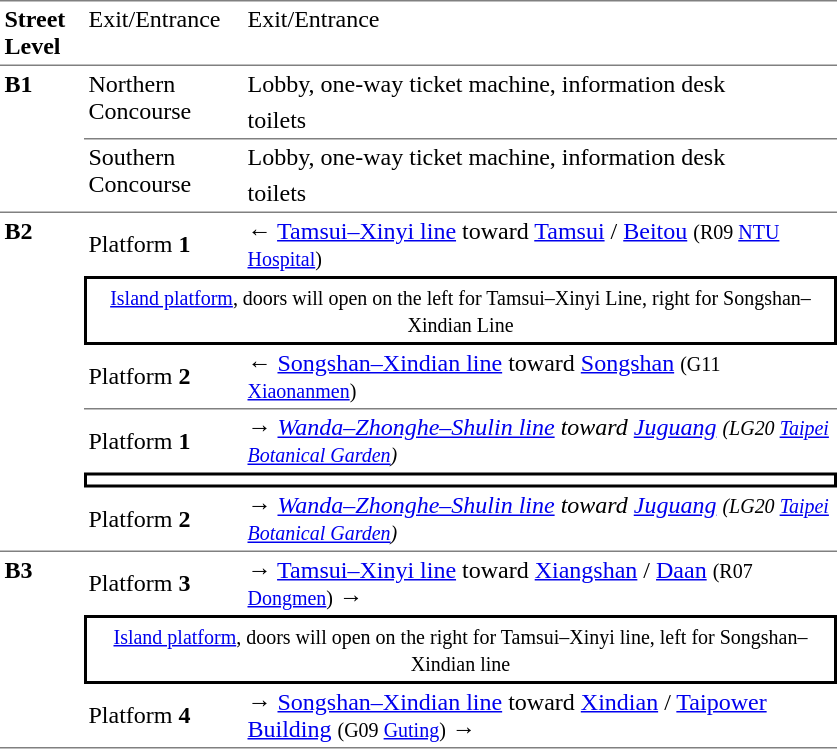<table cellspacing=0 cellpadding=3>
<tr>
<td style="border-top:solid 1px gray;border-bottom:solid 1px gray;" width=50 valign=top><strong>Street Level</strong></td>
<td style="border-top:solid 1px gray;border-bottom:solid 1px gray;" width=100 valign=top>Exit/Entrance</td>
<td style="border-top:solid 1px gray;border-bottom:solid 1px gray;" width=390 valign=top>Exit/Entrance</td>
</tr>
<tr>
<td rowspan=4 valign=top><strong>B1</strong></td>
<td style="border-bottom:solid 1px gray;" rowspan=2 valign=top>Northern Concourse</td>
<td>Lobby, one-way ticket machine, information desk</td>
</tr>
<tr>
<td style="border-bottom:solid 1px gray;">toilets</td>
</tr>
<tr>
<td rowspan=2 valign=top>Southern Concourse</td>
<td>Lobby, one-way ticket machine, information desk</td>
</tr>
<tr>
<td>toilets</td>
</tr>
<tr>
<td style="border-top:solid 1px gray;border-bottom:solid 1px gray;" rowspan=6 valign=top><strong>B2</strong></td>
<td style="border-top:solid 1px gray;">Platform <span><strong>1</strong></span></td>
<td style="border-top:solid 1px gray;">←  <a href='#'>Tamsui–Xinyi line</a> toward <a href='#'>Tamsui</a> / <a href='#'>Beitou</a> <small>(R09 <a href='#'>NTU Hospital</a>)</small></td>
</tr>
<tr>
<td style="border-top:solid 2px black;border-right:solid 2px black;border-left:solid 2px black;border-bottom:solid 2px black;" colspan=2 align=center><small><a href='#'>Island platform</a>, doors will open on the left for Tamsui–Xinyi Line, right for Songshan–Xindian Line</small></td>
</tr>
<tr>
<td style="border-bottom:solid 1px gray;">Platform <span><strong>2</strong></span></td>
<td style="border-bottom:solid 1px gray;">←  <a href='#'>Songshan–Xindian line</a> toward <a href='#'>Songshan</a> <small>(G11 <a href='#'>Xiaonanmen</a>)</small></td>
</tr>
<tr>
<td>Platform <span><strong>1</strong></span></td>
<td><span>→</span>  <em><a href='#'>Wanda–Zhonghe–Shulin line</a> toward <a href='#'>Juguang</a> <small>(LG20 <a href='#'>Taipei Botanical Garden</a>)</small></em></td>
</tr>
<tr>
<td style="border-top:solid 2px black;border-right:solid 2px black;border-left:solid 2px black;border-bottom:solid 2px black;" colspan=2><em></em></td>
</tr>
<tr>
<td style="border-bottom:solid 1px gray;">Platform <span><strong>2</strong></span></td>
<td style="border-bottom:solid 1px gray;"><span>→</span>  <em><a href='#'>Wanda–Zhonghe–Shulin line</a> toward <a href='#'>Juguang</a> <small>(LG20 <a href='#'>Taipei Botanical Garden</a>)</small></em></td>
</tr>
<tr>
<td style="border-bottom:solid 1px gray;" rowspan=3 valign=top><strong>B3</strong></td>
<td>Platform <span><strong>3</strong></span></td>
<td><span>→</span>  <a href='#'>Tamsui–Xinyi line</a> toward <a href='#'>Xiangshan</a> / <a href='#'>Daan</a> <small>(R07 <a href='#'>Dongmen</a>)</small> →</td>
</tr>
<tr>
<td style="border-top:solid 2px black;border-right:solid 2px black;border-left:solid 2px black;border-bottom:solid 2px black;" colspan=2 align=center><small><a href='#'>Island platform</a>, doors will open on the right for Tamsui–Xinyi line, left for Songshan–Xindian line</small></td>
</tr>
<tr>
<td style="border-bottom:solid 1px gray;">Platform <span><strong>4</strong></span></td>
<td style="border-bottom:solid 1px gray;"><span>→</span>  <a href='#'>Songshan–Xindian line</a> toward <a href='#'>Xindian</a> / <a href='#'>Taipower Building</a> <small>(G09 <a href='#'>Guting</a>)</small> →</td>
</tr>
<tr>
</tr>
</table>
